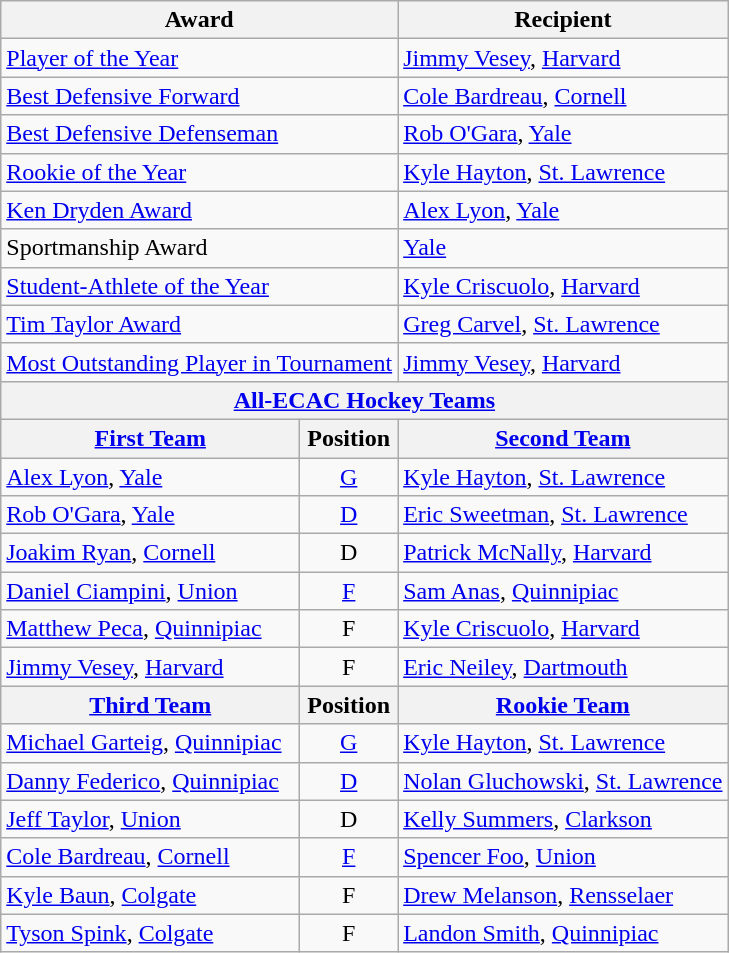<table class="wikitable">
<tr>
<th colspan=2>Award</th>
<th>Recipient</th>
</tr>
<tr>
<td colspan=2><a href='#'>Player of the Year</a></td>
<td><a href='#'>Jimmy Vesey</a>, <a href='#'>Harvard</a></td>
</tr>
<tr>
<td colspan=2><a href='#'>Best Defensive Forward</a></td>
<td><a href='#'>Cole Bardreau</a>, <a href='#'>Cornell</a></td>
</tr>
<tr>
<td colspan=2><a href='#'>Best Defensive Defenseman</a></td>
<td><a href='#'>Rob O'Gara</a>, <a href='#'>Yale</a></td>
</tr>
<tr>
<td colspan=2><a href='#'>Rookie of the Year</a></td>
<td><a href='#'>Kyle Hayton</a>, <a href='#'>St. Lawrence</a></td>
</tr>
<tr>
<td colspan=2><a href='#'>Ken Dryden Award</a></td>
<td><a href='#'>Alex Lyon</a>, <a href='#'>Yale</a></td>
</tr>
<tr>
<td colspan=2>Sportmanship Award</td>
<td><a href='#'>Yale</a></td>
</tr>
<tr>
<td colspan=2><a href='#'>Student-Athlete of the Year</a></td>
<td><a href='#'>Kyle Criscuolo</a>, <a href='#'>Harvard</a></td>
</tr>
<tr>
<td colspan=2><a href='#'>Tim Taylor Award</a></td>
<td><a href='#'>Greg Carvel</a>, <a href='#'>St. Lawrence</a></td>
</tr>
<tr>
<td colspan=2><a href='#'>Most Outstanding Player in Tournament</a></td>
<td><a href='#'>Jimmy Vesey</a>, <a href='#'>Harvard</a></td>
</tr>
<tr>
<th colspan=3><a href='#'>All-ECAC Hockey Teams</a></th>
</tr>
<tr>
<th><a href='#'>First Team</a></th>
<th>Position</th>
<th><a href='#'>Second Team</a></th>
</tr>
<tr>
<td><a href='#'>Alex Lyon</a>, <a href='#'>Yale</a></td>
<td align=center><a href='#'>G</a></td>
<td><a href='#'>Kyle Hayton</a>, <a href='#'>St. Lawrence</a></td>
</tr>
<tr>
<td><a href='#'>Rob O'Gara</a>, <a href='#'>Yale</a></td>
<td align=center><a href='#'>D</a></td>
<td><a href='#'>Eric Sweetman</a>, <a href='#'>St. Lawrence</a></td>
</tr>
<tr>
<td><a href='#'>Joakim Ryan</a>, <a href='#'>Cornell</a></td>
<td align=center>D</td>
<td><a href='#'>Patrick McNally</a>, <a href='#'>Harvard</a></td>
</tr>
<tr>
<td><a href='#'>Daniel Ciampini</a>, <a href='#'>Union</a></td>
<td align=center><a href='#'>F</a></td>
<td><a href='#'>Sam Anas</a>, <a href='#'>Quinnipiac</a></td>
</tr>
<tr>
<td><a href='#'>Matthew Peca</a>, <a href='#'>Quinnipiac</a></td>
<td align=center>F</td>
<td><a href='#'>Kyle Criscuolo</a>, <a href='#'>Harvard</a></td>
</tr>
<tr>
<td><a href='#'>Jimmy Vesey</a>, <a href='#'>Harvard</a></td>
<td align=center>F</td>
<td><a href='#'>Eric Neiley</a>, <a href='#'>Dartmouth</a></td>
</tr>
<tr>
<th><a href='#'>Third Team</a></th>
<th>Position</th>
<th><a href='#'>Rookie Team</a></th>
</tr>
<tr>
<td><a href='#'>Michael Garteig</a>, <a href='#'>Quinnipiac</a></td>
<td align=center><a href='#'>G</a></td>
<td><a href='#'>Kyle Hayton</a>, <a href='#'>St. Lawrence</a></td>
</tr>
<tr>
<td><a href='#'>Danny Federico</a>, <a href='#'>Quinnipiac</a></td>
<td align=center><a href='#'>D</a></td>
<td><a href='#'>Nolan Gluchowski</a>, <a href='#'>St. Lawrence</a></td>
</tr>
<tr>
<td><a href='#'>Jeff Taylor</a>, <a href='#'>Union</a></td>
<td align=center>D</td>
<td><a href='#'>Kelly Summers</a>, <a href='#'>Clarkson</a></td>
</tr>
<tr>
<td><a href='#'>Cole Bardreau</a>, <a href='#'>Cornell</a></td>
<td align=center><a href='#'>F</a></td>
<td><a href='#'>Spencer Foo</a>, <a href='#'>Union</a></td>
</tr>
<tr>
<td><a href='#'>Kyle Baun</a>, <a href='#'>Colgate</a></td>
<td align=center>F</td>
<td><a href='#'>Drew Melanson</a>, <a href='#'>Rensselaer</a></td>
</tr>
<tr>
<td><a href='#'>Tyson Spink</a>, <a href='#'>Colgate</a></td>
<td align=center>F</td>
<td><a href='#'>Landon Smith</a>, <a href='#'>Quinnipiac</a></td>
</tr>
</table>
